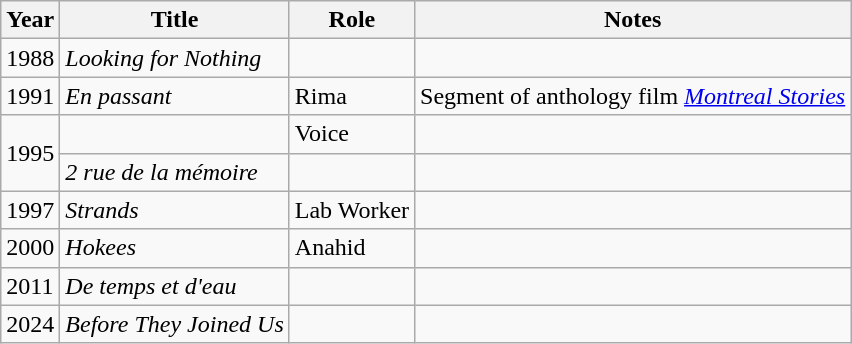<table class="wikitable sortable">
<tr>
<th>Year</th>
<th>Title</th>
<th>Role</th>
<th class="unsortable">Notes</th>
</tr>
<tr>
<td>1988</td>
<td><em>Looking for Nothing</em></td>
<td></td>
<td></td>
</tr>
<tr>
<td>1991</td>
<td><em>En passant</em></td>
<td>Rima</td>
<td>Segment of anthology film <em><a href='#'>Montreal Stories</a></em></td>
</tr>
<tr>
<td rowspan="2">1995</td>
<td><em></em></td>
<td>Voice</td>
<td></td>
</tr>
<tr>
<td><em>2 rue de la mémoire</em></td>
<td></td>
<td></td>
</tr>
<tr>
<td>1997</td>
<td><em>Strands</em></td>
<td>Lab Worker</td>
<td></td>
</tr>
<tr>
<td>2000</td>
<td><em>Hokees</em></td>
<td>Anahid</td>
<td></td>
</tr>
<tr>
<td>2011</td>
<td><em>De temps et d'eau</em></td>
<td></td>
<td></td>
</tr>
<tr>
<td>2024</td>
<td><em>Before They Joined Us</em></td>
<td></td>
<td></td>
</tr>
</table>
